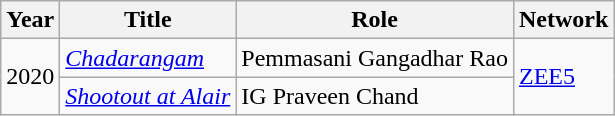<table class="wikitable sortable">
<tr>
<th>Year</th>
<th>Title</th>
<th>Role</th>
<th>Network</th>
</tr>
<tr>
<td rowspan="2">2020</td>
<td><em><a href='#'>Chadarangam</a></em></td>
<td>Pemmasani Gangadhar Rao</td>
<td rowspan="2"><a href='#'>ZEE5</a></td>
</tr>
<tr>
<td><em><a href='#'>Shootout at Alair</a></em></td>
<td>IG Praveen Chand</td>
</tr>
</table>
